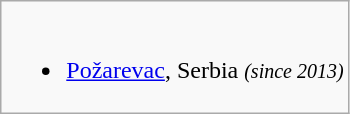<table class="wikitable">
<tr valign="top">
<td><br><ul><li> <a href='#'>Požarevac</a>, Serbia <small><em>(since 2013)</em></small></li></ul></td>
</tr>
</table>
